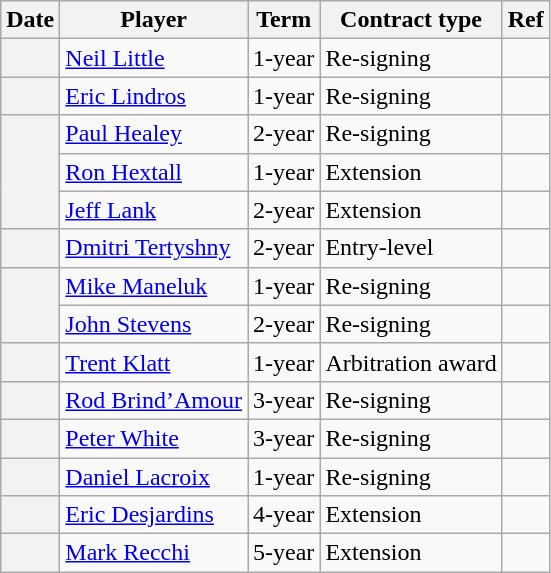<table class="wikitable plainrowheaders">
<tr style="background:#ddd; text-align:center;">
<th>Date</th>
<th>Player</th>
<th>Term</th>
<th>Contract type</th>
<th>Ref</th>
</tr>
<tr>
<th scope="row"></th>
<td><a href='#'>Neil Little</a></td>
<td>1-year</td>
<td>Re-signing</td>
<td></td>
</tr>
<tr>
<th scope="row"></th>
<td><a href='#'>Eric Lindros</a></td>
<td>1-year</td>
<td>Re-signing</td>
<td></td>
</tr>
<tr>
<th scope="row" rowspan=3></th>
<td><a href='#'>Paul Healey</a></td>
<td>2-year</td>
<td>Re-signing</td>
<td></td>
</tr>
<tr>
<td><a href='#'>Ron Hextall</a></td>
<td>1-year</td>
<td>Extension</td>
<td></td>
</tr>
<tr>
<td><a href='#'>Jeff Lank</a></td>
<td>2-year</td>
<td>Extension</td>
<td></td>
</tr>
<tr>
<th scope="row"></th>
<td><a href='#'>Dmitri Tertyshny</a></td>
<td>2-year</td>
<td>Entry-level</td>
<td></td>
</tr>
<tr>
<th scope="row" rowspan=2></th>
<td><a href='#'>Mike Maneluk</a></td>
<td>1-year</td>
<td>Re-signing</td>
<td></td>
</tr>
<tr>
<td><a href='#'>John Stevens</a></td>
<td>2-year</td>
<td>Re-signing</td>
<td></td>
</tr>
<tr>
<th scope="row"></th>
<td><a href='#'>Trent Klatt</a></td>
<td>1-year</td>
<td>Arbitration award</td>
<td></td>
</tr>
<tr>
<th scope="row"></th>
<td><a href='#'>Rod Brind’Amour</a></td>
<td>3-year</td>
<td>Re-signing</td>
<td></td>
</tr>
<tr>
<th scope="row"></th>
<td><a href='#'>Peter White</a></td>
<td>3-year</td>
<td>Re-signing</td>
<td></td>
</tr>
<tr>
<th scope="row"></th>
<td><a href='#'>Daniel Lacroix</a></td>
<td>1-year</td>
<td>Re-signing</td>
<td></td>
</tr>
<tr>
<th scope="row"></th>
<td><a href='#'>Eric Desjardins</a></td>
<td>4-year</td>
<td>Extension</td>
<td></td>
</tr>
<tr>
<th scope="row"></th>
<td><a href='#'>Mark Recchi</a></td>
<td>5-year</td>
<td>Extension</td>
<td></td>
</tr>
</table>
